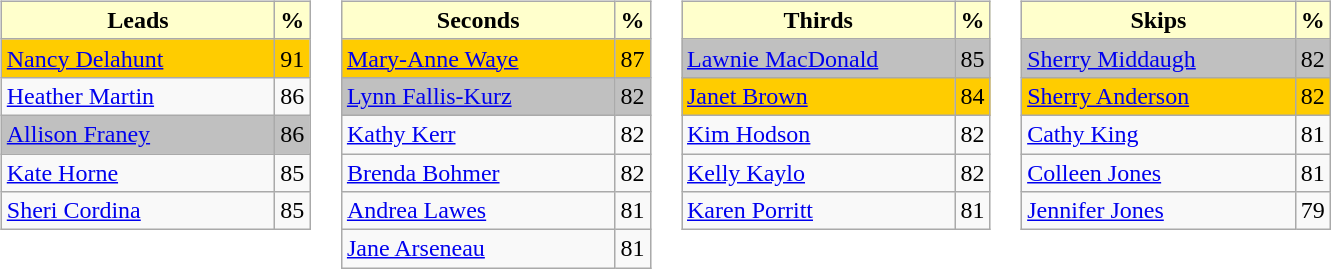<table>
<tr>
<td valign=top><br><table class="wikitable">
<tr>
<th style="background:#ffc; width:175px;">Leads</th>
<th style="background:#ffc;">%</th>
</tr>
<tr bgcolor=#FFCC00>
<td> <a href='#'>Nancy Delahunt</a></td>
<td>91</td>
</tr>
<tr>
<td> <a href='#'>Heather Martin</a></td>
<td>86</td>
</tr>
<tr bgcolor=#C0C0C0>
<td> <a href='#'>Allison Franey</a></td>
<td>86</td>
</tr>
<tr>
<td> <a href='#'>Kate Horne</a></td>
<td>85</td>
</tr>
<tr>
<td> <a href='#'>Sheri Cordina</a></td>
<td>85</td>
</tr>
</table>
</td>
<td valign=top><br><table class="wikitable">
<tr>
<th style="background:#ffc; width:175px;">Seconds</th>
<th style="background:#ffc;">%</th>
</tr>
<tr bgcolor=#FFCC00>
<td> <a href='#'>Mary-Anne Waye</a></td>
<td>87</td>
</tr>
<tr bgcolor=#C0C0C0>
<td> <a href='#'>Lynn Fallis-Kurz</a></td>
<td>82</td>
</tr>
<tr>
<td> <a href='#'>Kathy Kerr</a></td>
<td>82</td>
</tr>
<tr>
<td> <a href='#'>Brenda Bohmer</a></td>
<td>82</td>
</tr>
<tr>
<td> <a href='#'>Andrea Lawes</a></td>
<td>81</td>
</tr>
<tr>
<td> <a href='#'>Jane Arseneau</a></td>
<td>81</td>
</tr>
</table>
</td>
<td valign=top><br><table class="wikitable">
<tr>
<th style="background:#ffc; width:175px;">Thirds</th>
<th style="background:#ffc;">%</th>
</tr>
<tr bgcolor=#C0C0C0>
<td> <a href='#'>Lawnie MacDonald</a></td>
<td>85</td>
</tr>
<tr bgcolor=#FFCC00>
<td> <a href='#'>Janet Brown</a></td>
<td>84</td>
</tr>
<tr>
<td> <a href='#'>Kim Hodson</a></td>
<td>82</td>
</tr>
<tr>
<td> <a href='#'>Kelly Kaylo</a></td>
<td>82</td>
</tr>
<tr>
<td> <a href='#'>Karen Porritt</a></td>
<td>81</td>
</tr>
</table>
</td>
<td valign=top><br><table class="wikitable">
<tr>
<th style="background:#ffc; width:175px;">Skips</th>
<th style="background:#ffc;">%</th>
</tr>
<tr bgcolor=#C0C0C0>
<td> <a href='#'>Sherry Middaugh</a></td>
<td>82</td>
</tr>
<tr bgcolor=#FFCC00>
<td> <a href='#'>Sherry Anderson</a></td>
<td>82</td>
</tr>
<tr>
<td> <a href='#'>Cathy King</a></td>
<td>81</td>
</tr>
<tr>
<td> <a href='#'>Colleen Jones</a></td>
<td>81</td>
</tr>
<tr>
<td> <a href='#'>Jennifer Jones</a></td>
<td>79</td>
</tr>
</table>
</td>
</tr>
</table>
